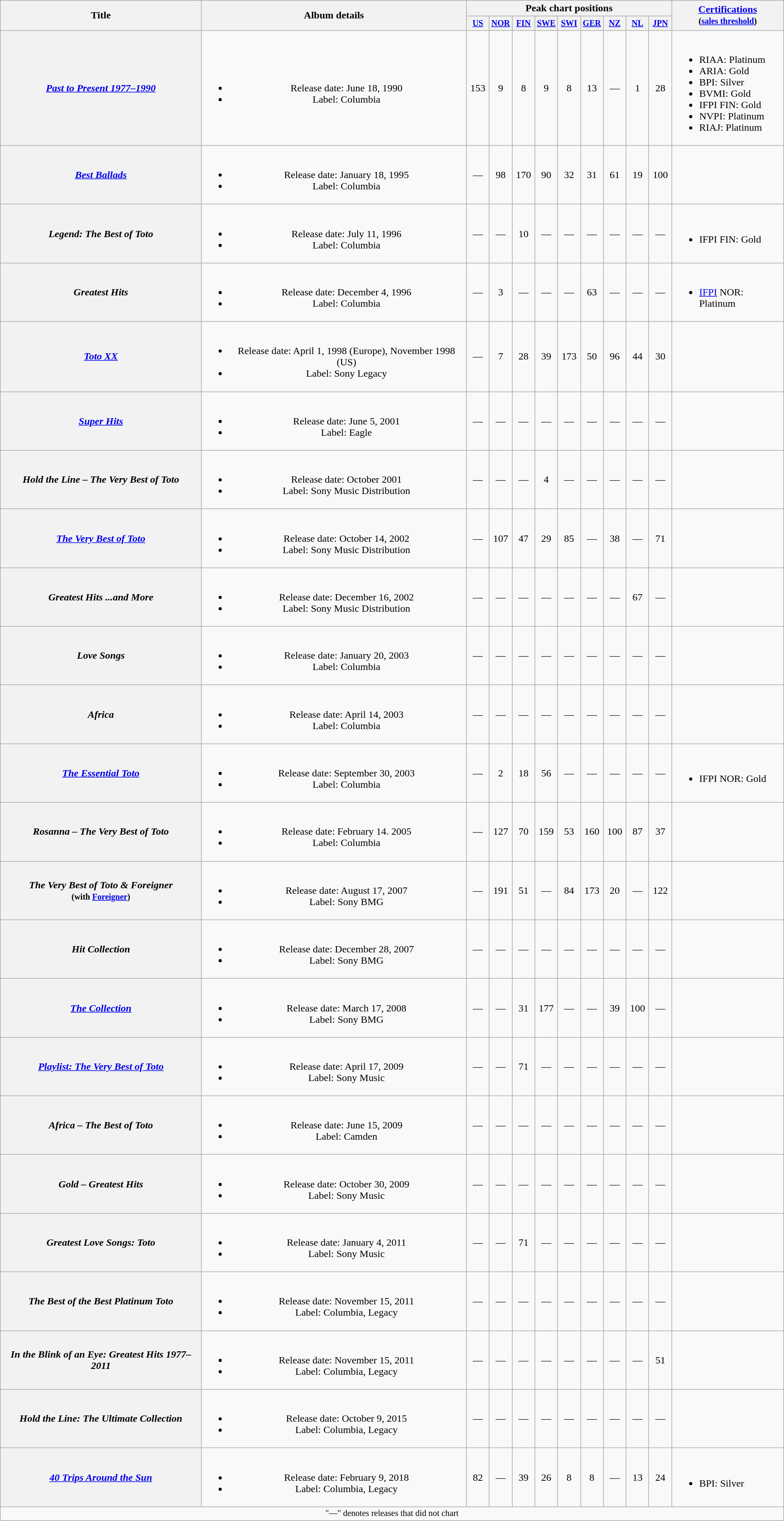<table class="wikitable plainrowheaders" style="text-align:center;">
<tr>
<th rowspan="2">Title</th>
<th rowspan="2">Album details</th>
<th colspan="9">Peak chart positions</th>
<th rowspan="2"><a href='#'>Certifications</a><br><small>(<a href='#'>sales threshold</a>)</small></th>
</tr>
<tr style="font-size:smaller;">
<th style="width:30px;"><a href='#'>US</a><br></th>
<th style="width:30px;"><a href='#'>NOR</a><br></th>
<th style="width:30px;"><a href='#'>FIN</a><br></th>
<th style="width:30px;"><a href='#'>SWE</a><br></th>
<th style="width:30px;"><a href='#'>SWI</a><br></th>
<th style="width:30px;"><a href='#'>GER</a><br></th>
<th style="width:30px;"><a href='#'>NZ</a><br></th>
<th style="width:30px;"><a href='#'>NL</a><br></th>
<th style="width:30px;"><a href='#'>JPN</a><br></th>
</tr>
<tr>
<th scope="row"><em><a href='#'>Past to Present 1977–1990</a></em></th>
<td><br><ul><li>Release date: June 18, 1990</li><li>Label: Columbia</li></ul></td>
<td>153</td>
<td>9</td>
<td>8</td>
<td>9</td>
<td>8</td>
<td>13</td>
<td>—</td>
<td>1</td>
<td>28</td>
<td style="text-align:left;"><br><ul><li>RIAA: Platinum</li><li>ARIA: Gold</li><li>BPI: Silver</li><li>BVMI: Gold</li><li>IFPI FIN: Gold</li><li>NVPI: Platinum</li><li>RIAJ: Platinum</li></ul></td>
</tr>
<tr>
<th scope="row"><em><a href='#'>Best Ballads</a></em></th>
<td><br><ul><li>Release date: January 18, 1995</li><li>Label: Columbia</li></ul></td>
<td>—</td>
<td>98</td>
<td>170</td>
<td>90</td>
<td>32</td>
<td>31</td>
<td>61</td>
<td>19</td>
<td>100</td>
<td></td>
</tr>
<tr>
<th scope="row"><em>Legend: The Best of Toto</em></th>
<td><br><ul><li>Release date: July 11, 1996</li><li>Label: Columbia</li></ul></td>
<td>—</td>
<td>—</td>
<td>10</td>
<td>—</td>
<td>—</td>
<td>—</td>
<td>—</td>
<td>—</td>
<td>—</td>
<td style="text-align:left;"><br><ul><li>IFPI FIN: Gold</li></ul></td>
</tr>
<tr>
<th scope="row"><em>Greatest Hits</em></th>
<td><br><ul><li>Release date: December 4, 1996</li><li>Label: Columbia</li></ul></td>
<td>—</td>
<td>3</td>
<td>—</td>
<td>—</td>
<td>—</td>
<td>63</td>
<td>—</td>
<td>—</td>
<td>—</td>
<td style="text-align:left;"><br><ul><li><a href='#'>IFPI</a> NOR: Platinum</li></ul></td>
</tr>
<tr>
<th scope="row"><em><a href='#'>Toto XX</a></em></th>
<td><br><ul><li>Release date: April 1, 1998 (Europe), November 1998 (US)</li><li>Label: Sony Legacy</li></ul></td>
<td>—</td>
<td>7</td>
<td>28</td>
<td>39</td>
<td>173</td>
<td>50</td>
<td>96</td>
<td>44</td>
<td>30</td>
<td></td>
</tr>
<tr>
<th scope="row"><em><a href='#'>Super Hits</a></em></th>
<td><br><ul><li>Release date: June 5, 2001</li><li>Label: Eagle</li></ul></td>
<td>—</td>
<td>—</td>
<td>—</td>
<td>—</td>
<td>—</td>
<td>—</td>
<td>—</td>
<td>—</td>
<td>—</td>
<td></td>
</tr>
<tr>
<th scope="row"><em>Hold the Line – The Very Best of Toto</em></th>
<td><br><ul><li>Release date: October 2001</li><li>Label: Sony Music Distribution</li></ul></td>
<td>—</td>
<td>—</td>
<td>—</td>
<td>4</td>
<td>—</td>
<td>—</td>
<td>—</td>
<td>—</td>
<td>—</td>
<td></td>
</tr>
<tr>
<th scope="row"><em><a href='#'>The Very Best of Toto</a></em></th>
<td><br><ul><li>Release date: October 14, 2002</li><li>Label: Sony Music Distribution</li></ul></td>
<td>—</td>
<td>107</td>
<td>47</td>
<td>29</td>
<td>85</td>
<td>—</td>
<td>38</td>
<td>—</td>
<td>71</td>
<td></td>
</tr>
<tr>
<th scope="row"><em>Greatest Hits ...and More</em></th>
<td><br><ul><li>Release date: December 16, 2002</li><li>Label: Sony Music Distribution</li></ul></td>
<td>—</td>
<td>—</td>
<td>—</td>
<td>—</td>
<td>—</td>
<td>—</td>
<td>—</td>
<td>67</td>
<td>—</td>
<td></td>
</tr>
<tr>
<th scope="row"><em>Love Songs</em></th>
<td><br><ul><li>Release date: January 20, 2003</li><li>Label: Columbia</li></ul></td>
<td>—</td>
<td>—</td>
<td>—</td>
<td>—</td>
<td>—</td>
<td>—</td>
<td>—</td>
<td>—</td>
<td>—</td>
<td></td>
</tr>
<tr>
<th scope="row"><em>Africa</em></th>
<td><br><ul><li>Release date: April 14, 2003</li><li>Label: Columbia</li></ul></td>
<td>—</td>
<td>—</td>
<td>—</td>
<td>—</td>
<td>—</td>
<td>—</td>
<td>—</td>
<td>—</td>
<td>—</td>
<td></td>
</tr>
<tr>
<th scope="row"><em><a href='#'>The Essential Toto</a></em></th>
<td><br><ul><li>Release date: September 30, 2003</li><li>Label: Columbia</li></ul></td>
<td>—</td>
<td>2</td>
<td>18</td>
<td>56</td>
<td>—</td>
<td>—</td>
<td>—</td>
<td>—</td>
<td>—</td>
<td style="text-align:left;"><br><ul><li>IFPI NOR: Gold</li></ul></td>
</tr>
<tr>
<th scope="row"><em>Rosanna – The Very Best of Toto</em></th>
<td><br><ul><li>Release date: February 14. 2005</li><li>Label: Columbia</li></ul></td>
<td>—</td>
<td>127</td>
<td>70</td>
<td>159</td>
<td>53</td>
<td>160</td>
<td>100</td>
<td>87</td>
<td>37</td>
<td></td>
</tr>
<tr>
<th scope="row"><em>The Very Best of Toto & Foreigner</em> <br><small>(with <a href='#'>Foreigner</a>)</small></th>
<td><br><ul><li>Release date: August 17, 2007</li><li>Label: Sony BMG</li></ul></td>
<td>—</td>
<td>191</td>
<td>51</td>
<td>—</td>
<td>84</td>
<td>173</td>
<td>20</td>
<td>—</td>
<td>122</td>
<td></td>
</tr>
<tr>
<th scope="row"><em>Hit Collection</em></th>
<td><br><ul><li>Release date: December 28, 2007</li><li>Label: Sony BMG</li></ul></td>
<td>—</td>
<td>—</td>
<td>—</td>
<td>—</td>
<td>—</td>
<td>—</td>
<td>—</td>
<td>—</td>
<td>—</td>
<td></td>
</tr>
<tr>
<th scope="row"><em><a href='#'>The Collection</a></em></th>
<td><br><ul><li>Release date: March 17, 2008</li><li>Label: Sony BMG</li></ul></td>
<td>—</td>
<td>—</td>
<td>31</td>
<td>177</td>
<td>—</td>
<td>—</td>
<td>39</td>
<td>100</td>
<td>—</td>
<td></td>
</tr>
<tr>
<th scope="row"><em><a href='#'>Playlist: The Very Best of Toto</a></em></th>
<td><br><ul><li>Release date: April 17, 2009</li><li>Label: Sony Music</li></ul></td>
<td>—</td>
<td>—</td>
<td>71</td>
<td>—</td>
<td>—</td>
<td>—</td>
<td>—</td>
<td>—</td>
<td>—</td>
<td></td>
</tr>
<tr>
<th scope="row"><em>Africa – The Best of Toto</em></th>
<td><br><ul><li>Release date: June 15, 2009</li><li>Label: Camden</li></ul></td>
<td>—</td>
<td>—</td>
<td>—</td>
<td>—</td>
<td>—</td>
<td>—</td>
<td>—</td>
<td>—</td>
<td>—</td>
<td></td>
</tr>
<tr>
<th scope="row"><em>Gold – Greatest Hits</em></th>
<td><br><ul><li>Release date: October 30, 2009</li><li>Label: Sony Music</li></ul></td>
<td>—</td>
<td>—</td>
<td>—</td>
<td>—</td>
<td>—</td>
<td>—</td>
<td>—</td>
<td>—</td>
<td>—</td>
<td></td>
</tr>
<tr>
<th scope="row"><em>Greatest Love Songs: Toto</em></th>
<td><br><ul><li>Release date: January 4, 2011</li><li>Label: Sony Music</li></ul></td>
<td>—</td>
<td>—</td>
<td>71</td>
<td>—</td>
<td>—</td>
<td>—</td>
<td>—</td>
<td>—</td>
<td>—</td>
<td></td>
</tr>
<tr>
<th scope="row"><em>The Best of the Best Platinum Toto</em></th>
<td><br><ul><li>Release date: November 15, 2011</li><li>Label: Columbia, Legacy</li></ul></td>
<td>—</td>
<td>—</td>
<td>—</td>
<td>—</td>
<td>—</td>
<td>—</td>
<td>—</td>
<td>—</td>
<td>—</td>
<td></td>
</tr>
<tr>
<th scope="row"><em>In the Blink of an Eye: Greatest Hits 1977–2011</em></th>
<td><br><ul><li>Release date:  November 15, 2011</li><li>Label: Columbia, Legacy</li></ul></td>
<td>—</td>
<td>—</td>
<td>—</td>
<td>—</td>
<td>—</td>
<td>—</td>
<td>—</td>
<td>—</td>
<td>51</td>
<td></td>
</tr>
<tr>
<th scope="row"><em>Hold the Line: The Ultimate Collection</em></th>
<td><br><ul><li>Release date:  October 9, 2015</li><li>Label: Columbia, Legacy</li></ul></td>
<td>—</td>
<td>—</td>
<td>—</td>
<td>—</td>
<td>—</td>
<td>—</td>
<td>—</td>
<td>—</td>
<td>—</td>
<td></td>
</tr>
<tr>
<th scope="row"><em><a href='#'>40 Trips Around the Sun</a></em></th>
<td><br><ul><li>Release date: February 9, 2018</li><li>Label: Columbia, Legacy</li></ul></td>
<td>82</td>
<td>—</td>
<td>39</td>
<td>26</td>
<td>8</td>
<td>8</td>
<td>—</td>
<td>13</td>
<td>24</td>
<td style="text-align:left;"><br><ul><li>BPI: Silver</li></ul></td>
</tr>
<tr>
<td colspan="12" style="font-size:85%">"—" denotes releases that did not chart</td>
</tr>
</table>
